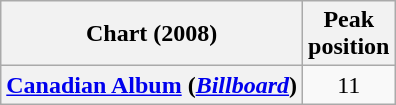<table class="wikitable plainrowheaders sortable" style="text-align:center;">
<tr>
<th scope="col">Chart (2008)</th>
<th scope="col">Peak<br>position</th>
</tr>
<tr>
<th scope="row"><a href='#'>Canadian Album</a> (<em><a href='#'>Billboard</a></em>)</th>
<td align="center">11</td>
</tr>
</table>
